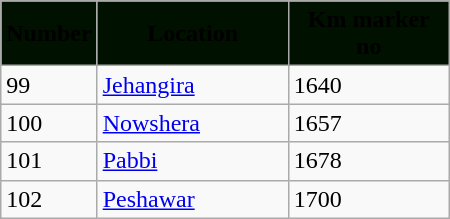<table class="wikitable">
<tr>
<th style="background:#010; width:25px;"><span>Number</span></th>
<th style="height:17px; background:#010; width:120px;"><span>Location</span></th>
<th style="background:#010; width:100px;"><span> Km marker no</span></th>
</tr>
<tr>
<td>99</td>
<td><a href='#'>Jehangira</a></td>
<td>1640</td>
</tr>
<tr>
<td>100</td>
<td><a href='#'>Nowshera</a></td>
<td>1657</td>
</tr>
<tr>
<td>101</td>
<td><a href='#'>Pabbi</a></td>
<td>1678</td>
</tr>
<tr>
<td>102</td>
<td><a href='#'>Peshawar</a></td>
<td>1700</td>
</tr>
</table>
